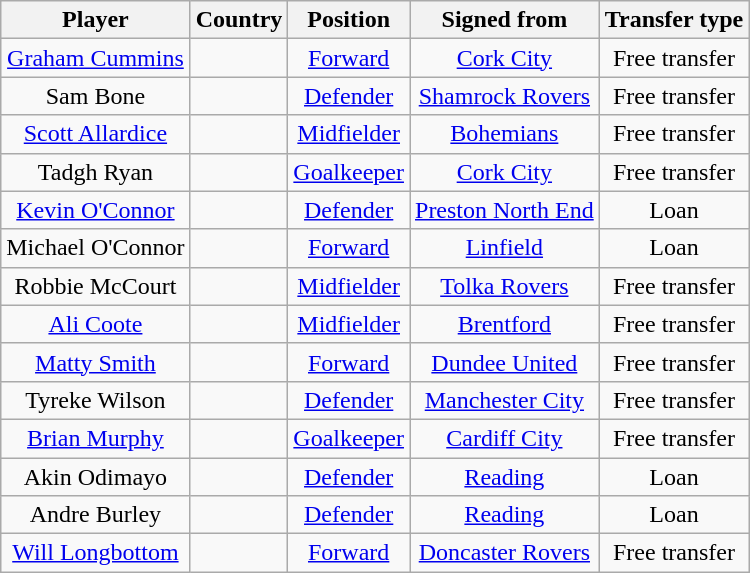<table class="wikitable" style="text-align:center">
<tr>
<th>Player</th>
<th>Country</th>
<th>Position</th>
<th>Signed from</th>
<th>Transfer type</th>
</tr>
<tr>
<td><a href='#'>Graham Cummins</a></td>
<td></td>
<td><a href='#'>Forward</a></td>
<td> <a href='#'>Cork City</a></td>
<td>Free transfer</td>
</tr>
<tr>
<td>Sam Bone</td>
<td></td>
<td><a href='#'>Defender</a></td>
<td> <a href='#'>Shamrock Rovers</a></td>
<td>Free transfer</td>
</tr>
<tr>
<td><a href='#'>Scott Allardice</a></td>
<td></td>
<td><a href='#'>Midfielder</a></td>
<td> <a href='#'>Bohemians</a></td>
<td>Free transfer</td>
</tr>
<tr>
<td>Tadgh Ryan</td>
<td></td>
<td><a href='#'>Goalkeeper</a></td>
<td> <a href='#'>Cork City</a></td>
<td>Free transfer</td>
</tr>
<tr>
<td><a href='#'>Kevin O'Connor</a></td>
<td></td>
<td><a href='#'>Defender</a></td>
<td> <a href='#'>Preston North End</a></td>
<td>Loan</td>
</tr>
<tr>
<td>Michael O'Connor</td>
<td></td>
<td><a href='#'>Forward</a></td>
<td> <a href='#'>Linfield</a></td>
<td>Loan</td>
</tr>
<tr>
<td>Robbie McCourt</td>
<td></td>
<td><a href='#'>Midfielder</a></td>
<td> <a href='#'>Tolka Rovers</a></td>
<td>Free transfer</td>
</tr>
<tr>
<td><a href='#'>Ali Coote</a></td>
<td></td>
<td><a href='#'>Midfielder</a></td>
<td> <a href='#'>Brentford</a></td>
<td>Free transfer</td>
</tr>
<tr>
<td><a href='#'>Matty Smith</a></td>
<td></td>
<td><a href='#'>Forward</a></td>
<td> <a href='#'>Dundee United</a></td>
<td>Free transfer</td>
</tr>
<tr>
<td>Tyreke Wilson</td>
<td></td>
<td><a href='#'>Defender</a></td>
<td> <a href='#'>Manchester City</a></td>
<td>Free transfer</td>
</tr>
<tr>
<td><a href='#'>Brian Murphy</a></td>
<td></td>
<td><a href='#'>Goalkeeper</a></td>
<td> <a href='#'>Cardiff City</a></td>
<td>Free transfer</td>
</tr>
<tr>
<td>Akin Odimayo</td>
<td></td>
<td><a href='#'>Defender</a></td>
<td> <a href='#'>Reading</a></td>
<td>Loan</td>
</tr>
<tr>
<td>Andre Burley</td>
<td></td>
<td><a href='#'>Defender</a></td>
<td> <a href='#'>Reading</a></td>
<td>Loan</td>
</tr>
<tr>
<td><a href='#'>Will Longbottom</a></td>
<td></td>
<td><a href='#'>Forward</a></td>
<td> <a href='#'>Doncaster Rovers</a></td>
<td>Free transfer</td>
</tr>
</table>
